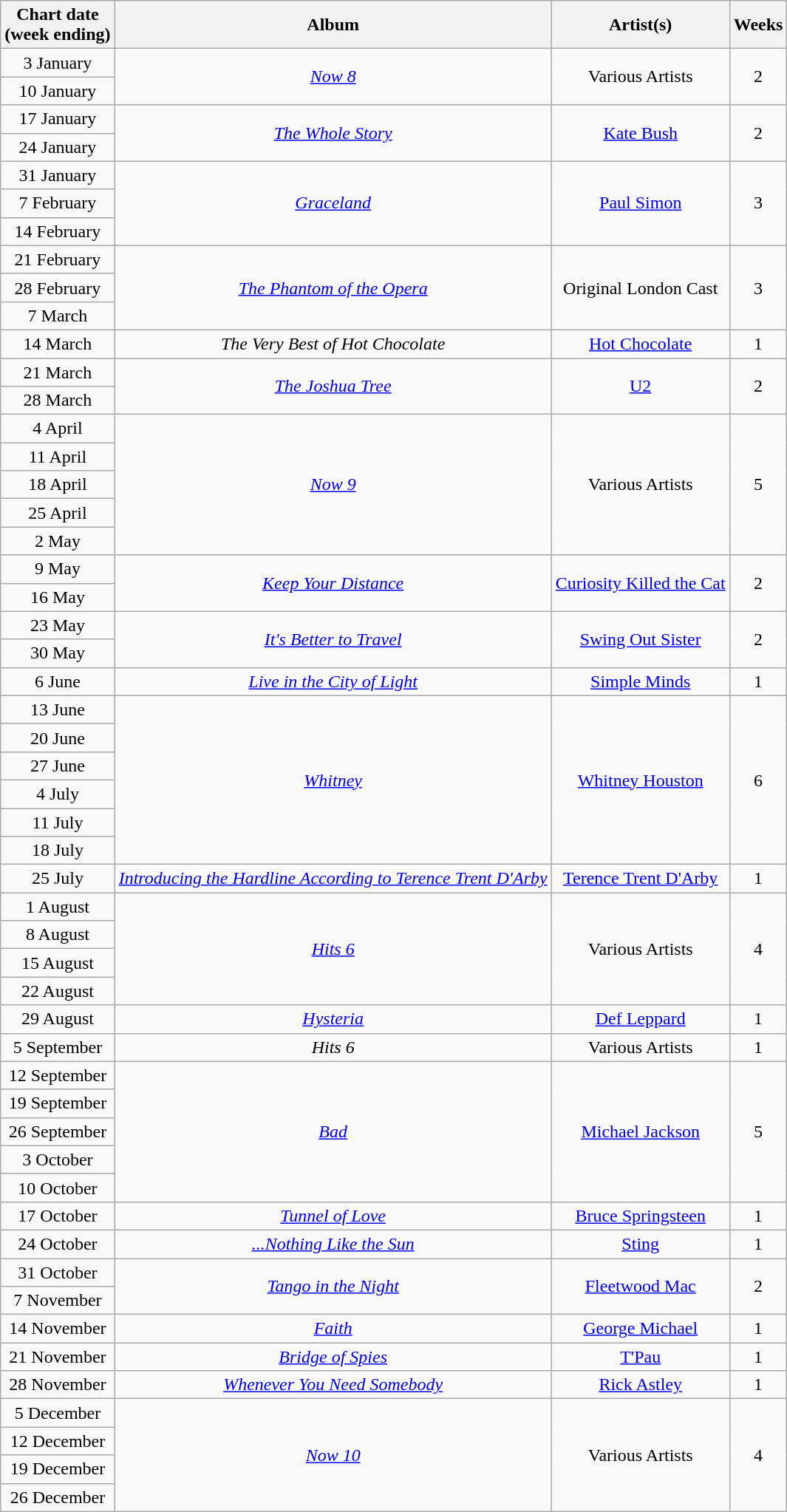<table class="wikitable" style="text-align:center;">
<tr>
<th>Chart date<br>(week ending)</th>
<th>Album</th>
<th>Artist(s)</th>
<th>Weeks</th>
</tr>
<tr>
<td>3 January</td>
<td rowspan=2><em><a href='#'>Now 8</a></em></td>
<td rowspan=2>Various Artists</td>
<td rowspan=2>2</td>
</tr>
<tr>
<td>10 January</td>
</tr>
<tr>
<td>17 January</td>
<td rowspan=2><em><a href='#'>The Whole Story</a></em></td>
<td rowspan=2><a href='#'>Kate Bush</a></td>
<td rowspan=2>2</td>
</tr>
<tr>
<td>24 January</td>
</tr>
<tr>
<td>31 January</td>
<td rowspan=3><em><a href='#'>Graceland</a></em></td>
<td rowspan=3><a href='#'>Paul Simon</a></td>
<td rowspan=3>3</td>
</tr>
<tr>
<td>7 February</td>
</tr>
<tr>
<td>14 February</td>
</tr>
<tr>
<td>21 February</td>
<td rowspan=3><em><a href='#'>The Phantom of the Opera</a></em></td>
<td rowspan=3>Original London Cast</td>
<td rowspan=3>3</td>
</tr>
<tr>
<td>28 February</td>
</tr>
<tr>
<td>7 March</td>
</tr>
<tr>
<td>14 March</td>
<td><em>The Very Best of Hot Chocolate</em></td>
<td><a href='#'>Hot Chocolate</a></td>
<td>1</td>
</tr>
<tr>
<td>21 March</td>
<td rowspan=2><em><a href='#'>The Joshua Tree</a></em></td>
<td rowspan=2><a href='#'>U2</a></td>
<td rowspan=2>2</td>
</tr>
<tr>
<td>28 March</td>
</tr>
<tr>
<td>4 April</td>
<td rowspan=5><em><a href='#'>Now 9</a></em></td>
<td rowspan=5>Various Artists</td>
<td rowspan=5>5</td>
</tr>
<tr>
<td>11 April</td>
</tr>
<tr>
<td>18 April</td>
</tr>
<tr>
<td>25 April</td>
</tr>
<tr>
<td>2 May</td>
</tr>
<tr>
<td>9 May</td>
<td rowspan=2><em><a href='#'>Keep Your Distance</a></em></td>
<td rowspan=2><a href='#'>Curiosity Killed the Cat</a></td>
<td rowspan=2>2</td>
</tr>
<tr>
<td>16 May</td>
</tr>
<tr>
<td>23 May</td>
<td rowspan=2><em><a href='#'>It's Better to Travel</a></em></td>
<td rowspan=2><a href='#'>Swing Out Sister</a></td>
<td rowspan=2>2</td>
</tr>
<tr>
<td>30 May</td>
</tr>
<tr>
<td>6 June</td>
<td><em><a href='#'>Live in the City of Light</a></em></td>
<td><a href='#'>Simple Minds</a></td>
<td>1</td>
</tr>
<tr>
<td>13 June</td>
<td rowspan=6><em><a href='#'>Whitney</a></em></td>
<td rowspan=6><a href='#'>Whitney Houston</a></td>
<td rowspan=6>6</td>
</tr>
<tr>
<td>20 June</td>
</tr>
<tr>
<td>27 June</td>
</tr>
<tr>
<td>4 July</td>
</tr>
<tr>
<td>11 July</td>
</tr>
<tr>
<td>18 July</td>
</tr>
<tr>
<td>25 July</td>
<td><em><a href='#'>Introducing the Hardline According to Terence Trent D'Arby</a></em></td>
<td><a href='#'>Terence Trent D'Arby</a></td>
<td>1</td>
</tr>
<tr>
<td>1 August</td>
<td rowspan=4><em><a href='#'>Hits 6</a></em></td>
<td rowspan=4>Various Artists</td>
<td rowspan=4>4</td>
</tr>
<tr>
<td>8 August</td>
</tr>
<tr>
<td>15 August</td>
</tr>
<tr>
<td>22 August</td>
</tr>
<tr>
<td>29 August</td>
<td><em><a href='#'>Hysteria</a></em></td>
<td><a href='#'>Def Leppard</a></td>
<td>1</td>
</tr>
<tr>
<td>5 September</td>
<td><em>Hits 6</em></td>
<td>Various Artists</td>
<td>1</td>
</tr>
<tr>
<td>12 September</td>
<td rowspan=5><em><a href='#'>Bad</a></em></td>
<td rowspan=5><a href='#'>Michael Jackson</a></td>
<td rowspan=5>5</td>
</tr>
<tr>
<td>19 September</td>
</tr>
<tr>
<td>26 September</td>
</tr>
<tr>
<td>3 October</td>
</tr>
<tr>
<td>10 October</td>
</tr>
<tr>
<td>17 October</td>
<td><em><a href='#'>Tunnel of Love</a></em></td>
<td><a href='#'>Bruce Springsteen</a></td>
<td>1</td>
</tr>
<tr>
<td>24 October</td>
<td><em><a href='#'>...Nothing Like the Sun</a></em></td>
<td><a href='#'>Sting</a></td>
<td>1</td>
</tr>
<tr>
<td>31 October</td>
<td rowspan=2><em><a href='#'>Tango in the Night</a></em></td>
<td rowspan=2><a href='#'>Fleetwood Mac</a></td>
<td rowspan=2>2</td>
</tr>
<tr>
<td>7 November</td>
</tr>
<tr>
<td>14 November</td>
<td><em><a href='#'>Faith</a></em></td>
<td><a href='#'>George Michael</a></td>
<td>1</td>
</tr>
<tr>
<td>21 November</td>
<td><em><a href='#'>Bridge of Spies</a></em></td>
<td><a href='#'>T'Pau</a></td>
<td>1</td>
</tr>
<tr>
<td>28 November</td>
<td><em><a href='#'>Whenever You Need Somebody</a></em></td>
<td><a href='#'>Rick Astley</a></td>
<td>1</td>
</tr>
<tr>
<td>5 December</td>
<td rowspan=4><em><a href='#'>Now 10</a></em></td>
<td rowspan=4>Various Artists</td>
<td rowspan=4>4</td>
</tr>
<tr>
<td>12 December</td>
</tr>
<tr>
<td>19 December</td>
</tr>
<tr>
<td>26 December</td>
</tr>
</table>
